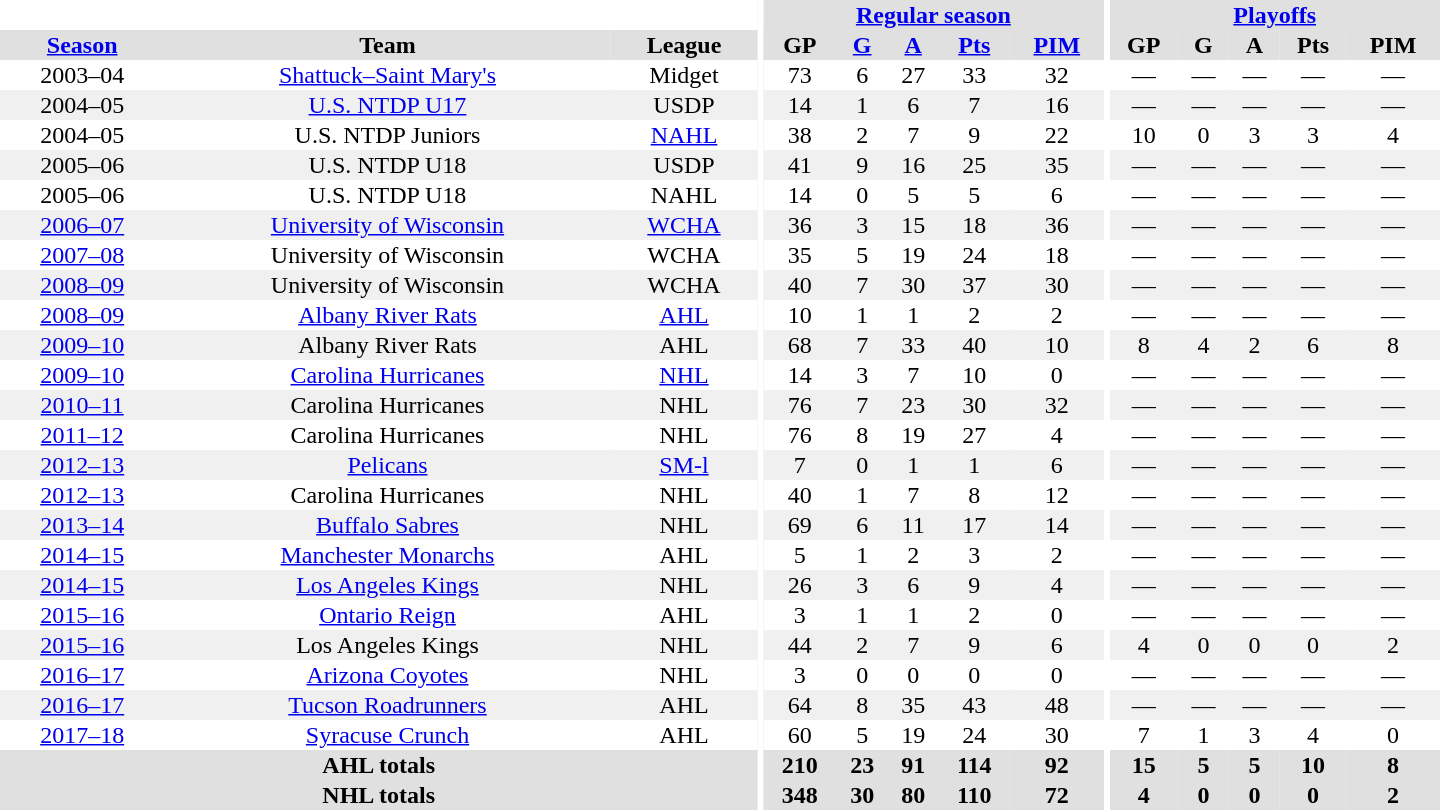<table border="0" cellpadding="1" cellspacing="0" style="text-align:center; width:60em">
<tr bgcolor="#e0e0e0">
<th colspan="3"  bgcolor="#ffffff"></th>
<th rowspan="99" bgcolor="#ffffff"></th>
<th colspan="5"><a href='#'>Regular season</a></th>
<th rowspan="99" bgcolor="#ffffff"></th>
<th colspan="5"><a href='#'>Playoffs</a></th>
</tr>
<tr bgcolor="#e0e0e0">
<th><a href='#'>Season</a></th>
<th>Team</th>
<th>League</th>
<th>GP</th>
<th><a href='#'>G</a></th>
<th><a href='#'>A</a></th>
<th><a href='#'>Pts</a></th>
<th><a href='#'>PIM</a></th>
<th>GP</th>
<th>G</th>
<th>A</th>
<th>Pts</th>
<th>PIM</th>
</tr>
<tr>
<td>2003–04</td>
<td><a href='#'>Shattuck–Saint Mary's</a></td>
<td>Midget</td>
<td>73</td>
<td>6</td>
<td>27</td>
<td>33</td>
<td>32</td>
<td>—</td>
<td>—</td>
<td>—</td>
<td>—</td>
<td>—</td>
</tr>
<tr style="background:#f0f0f0;">
<td>2004–05</td>
<td><a href='#'>U.S. NTDP U17</a></td>
<td>USDP</td>
<td>14</td>
<td>1</td>
<td>6</td>
<td>7</td>
<td>16</td>
<td>—</td>
<td>—</td>
<td>—</td>
<td>—</td>
<td>—</td>
</tr>
<tr>
<td>2004–05</td>
<td>U.S. NTDP Juniors</td>
<td><a href='#'>NAHL</a></td>
<td>38</td>
<td>2</td>
<td>7</td>
<td>9</td>
<td>22</td>
<td>10</td>
<td>0</td>
<td>3</td>
<td>3</td>
<td>4</td>
</tr>
<tr style="background:#f0f0f0;">
<td>2005–06</td>
<td>U.S. NTDP U18</td>
<td>USDP</td>
<td>41</td>
<td>9</td>
<td>16</td>
<td>25</td>
<td>35</td>
<td>—</td>
<td>—</td>
<td>—</td>
<td>—</td>
<td>—</td>
</tr>
<tr>
<td>2005–06</td>
<td>U.S. NTDP U18</td>
<td>NAHL</td>
<td>14</td>
<td>0</td>
<td>5</td>
<td>5</td>
<td>6</td>
<td>—</td>
<td>—</td>
<td>—</td>
<td>—</td>
<td>—</td>
</tr>
<tr style="background:#f0f0f0;">
<td><a href='#'>2006–07</a></td>
<td><a href='#'>University of Wisconsin</a></td>
<td><a href='#'>WCHA</a></td>
<td>36</td>
<td>3</td>
<td>15</td>
<td>18</td>
<td>36</td>
<td>—</td>
<td>—</td>
<td>—</td>
<td>—</td>
<td>—</td>
</tr>
<tr>
<td><a href='#'>2007–08</a></td>
<td>University of Wisconsin</td>
<td>WCHA</td>
<td>35</td>
<td>5</td>
<td>19</td>
<td>24</td>
<td>18</td>
<td>—</td>
<td>—</td>
<td>—</td>
<td>—</td>
<td>—</td>
</tr>
<tr style="background:#f0f0f0;">
<td><a href='#'>2008–09</a></td>
<td>University of Wisconsin</td>
<td>WCHA</td>
<td>40</td>
<td>7</td>
<td>30</td>
<td>37</td>
<td>30</td>
<td>—</td>
<td>—</td>
<td>—</td>
<td>—</td>
<td>—</td>
</tr>
<tr>
<td><a href='#'>2008–09</a></td>
<td><a href='#'>Albany River Rats</a></td>
<td><a href='#'>AHL</a></td>
<td>10</td>
<td>1</td>
<td>1</td>
<td>2</td>
<td>2</td>
<td>—</td>
<td>—</td>
<td>—</td>
<td>—</td>
<td>—</td>
</tr>
<tr style="background:#f0f0f0;">
<td><a href='#'>2009–10</a></td>
<td>Albany River Rats</td>
<td>AHL</td>
<td>68</td>
<td>7</td>
<td>33</td>
<td>40</td>
<td>10</td>
<td>8</td>
<td>4</td>
<td>2</td>
<td>6</td>
<td>8</td>
</tr>
<tr>
<td><a href='#'>2009–10</a></td>
<td><a href='#'>Carolina Hurricanes</a></td>
<td><a href='#'>NHL</a></td>
<td>14</td>
<td>3</td>
<td>7</td>
<td>10</td>
<td>0</td>
<td>—</td>
<td>—</td>
<td>—</td>
<td>—</td>
<td>—</td>
</tr>
<tr style="background:#f0f0f0;">
<td><a href='#'>2010–11</a></td>
<td>Carolina Hurricanes</td>
<td>NHL</td>
<td>76</td>
<td>7</td>
<td>23</td>
<td>30</td>
<td>32</td>
<td>—</td>
<td>—</td>
<td>—</td>
<td>—</td>
<td>—</td>
</tr>
<tr>
<td><a href='#'>2011–12</a></td>
<td>Carolina Hurricanes</td>
<td>NHL</td>
<td>76</td>
<td>8</td>
<td>19</td>
<td>27</td>
<td>4</td>
<td>—</td>
<td>—</td>
<td>—</td>
<td>—</td>
<td>—</td>
</tr>
<tr style="background:#f0f0f0;">
<td><a href='#'>2012–13</a></td>
<td><a href='#'>Pelicans</a></td>
<td><a href='#'>SM-l</a></td>
<td>7</td>
<td>0</td>
<td>1</td>
<td>1</td>
<td>6</td>
<td>—</td>
<td>—</td>
<td>—</td>
<td>—</td>
<td>—</td>
</tr>
<tr>
<td><a href='#'>2012–13</a></td>
<td>Carolina Hurricanes</td>
<td>NHL</td>
<td>40</td>
<td>1</td>
<td>7</td>
<td>8</td>
<td>12</td>
<td>—</td>
<td>—</td>
<td>—</td>
<td>—</td>
<td>—</td>
</tr>
<tr style="background:#f0f0f0;">
<td><a href='#'>2013–14</a></td>
<td><a href='#'>Buffalo Sabres</a></td>
<td>NHL</td>
<td>69</td>
<td>6</td>
<td>11</td>
<td>17</td>
<td>14</td>
<td>—</td>
<td>—</td>
<td>—</td>
<td>—</td>
<td>—</td>
</tr>
<tr>
<td><a href='#'>2014–15</a></td>
<td><a href='#'>Manchester Monarchs</a></td>
<td>AHL</td>
<td>5</td>
<td>1</td>
<td>2</td>
<td>3</td>
<td>2</td>
<td>—</td>
<td>—</td>
<td>—</td>
<td>—</td>
<td>—</td>
</tr>
<tr style="background:#f0f0f0;">
<td><a href='#'>2014–15</a></td>
<td><a href='#'>Los Angeles Kings</a></td>
<td>NHL</td>
<td>26</td>
<td>3</td>
<td>6</td>
<td>9</td>
<td>4</td>
<td>—</td>
<td>—</td>
<td>—</td>
<td>—</td>
<td>—</td>
</tr>
<tr>
<td><a href='#'>2015–16</a></td>
<td><a href='#'>Ontario Reign</a></td>
<td>AHL</td>
<td>3</td>
<td>1</td>
<td>1</td>
<td>2</td>
<td>0</td>
<td>—</td>
<td>—</td>
<td>—</td>
<td>—</td>
<td>—</td>
</tr>
<tr style="background:#f0f0f0;">
<td><a href='#'>2015–16</a></td>
<td>Los Angeles Kings</td>
<td>NHL</td>
<td>44</td>
<td>2</td>
<td>7</td>
<td>9</td>
<td>6</td>
<td>4</td>
<td>0</td>
<td>0</td>
<td>0</td>
<td>2</td>
</tr>
<tr>
<td><a href='#'>2016–17</a></td>
<td><a href='#'>Arizona Coyotes</a></td>
<td>NHL</td>
<td>3</td>
<td>0</td>
<td>0</td>
<td>0</td>
<td>0</td>
<td>—</td>
<td>—</td>
<td>—</td>
<td>—</td>
<td>—</td>
</tr>
<tr style="background:#f0f0f0;">
<td><a href='#'>2016–17</a></td>
<td><a href='#'>Tucson Roadrunners</a></td>
<td>AHL</td>
<td>64</td>
<td>8</td>
<td>35</td>
<td>43</td>
<td>48</td>
<td>—</td>
<td>—</td>
<td>—</td>
<td>—</td>
<td>—</td>
</tr>
<tr>
<td><a href='#'>2017–18</a></td>
<td><a href='#'>Syracuse Crunch</a></td>
<td>AHL</td>
<td>60</td>
<td>5</td>
<td>19</td>
<td>24</td>
<td>30</td>
<td>7</td>
<td>1</td>
<td>3</td>
<td>4</td>
<td>0</td>
</tr>
<tr bgcolor="#e0e0e0">
<th colspan="3">AHL totals</th>
<th>210</th>
<th>23</th>
<th>91</th>
<th>114</th>
<th>92</th>
<th>15</th>
<th>5</th>
<th>5</th>
<th>10</th>
<th>8</th>
</tr>
<tr bgcolor="#e0e0e0">
<th colspan="3">NHL totals</th>
<th>348</th>
<th>30</th>
<th>80</th>
<th>110</th>
<th>72</th>
<th>4</th>
<th>0</th>
<th>0</th>
<th>0</th>
<th>2</th>
</tr>
</table>
